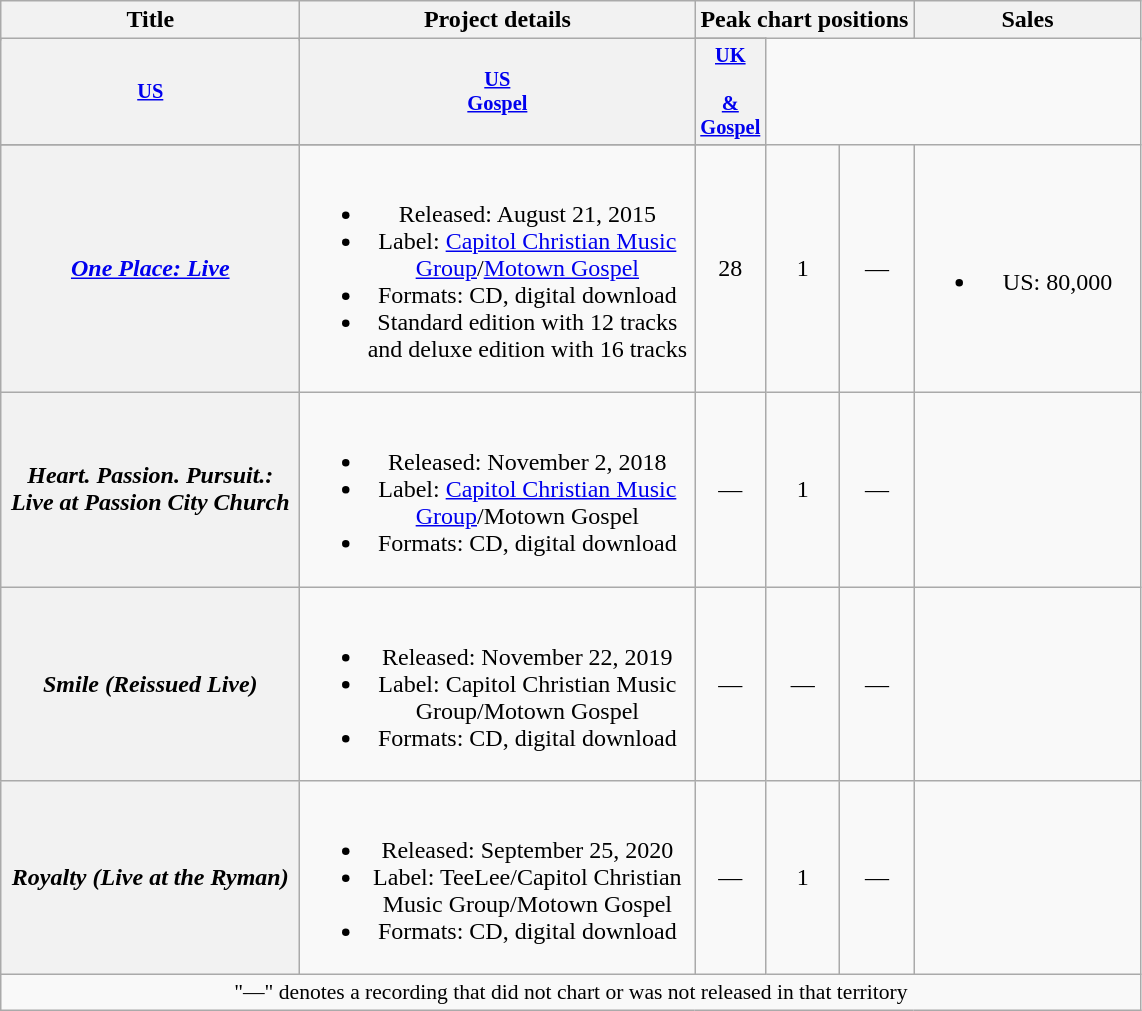<table class="wikitable plainrowheaders" style="text-align:center;">
<tr>
<th scope="col" rowspan="2" style="width:12em;">Title</th>
<th scope="col" rowspan="2" style="width:16em;">Project details</th>
<th scope="col" colspan="3">Peak chart positions</th>
<th scope="col" rowspan="2" style="width:9em;">Sales</th>
</tr>
<tr>
</tr>
<tr>
<th style="width:3em; font-size:85%"><a href='#'>US</a><br></th>
<th style="width:3em; font-size:85%"><a href='#'>US<br>Gospel</a><br></th>
<th scope="col" style="width:3em;font-size:85%;"><a href='#'>UK<br><br>& Gospel</a><br></th>
</tr>
<tr>
</tr>
<tr>
<th scope="row"><em><a href='#'>One Place: Live</a></em></th>
<td><br><ul><li>Released: August 21, 2015</li><li>Label: <a href='#'>Capitol Christian Music Group</a>/<a href='#'>Motown Gospel</a></li><li>Formats: CD, digital download</li><li>Standard edition with 12 tracks and deluxe edition with 16 tracks</li></ul></td>
<td>28</td>
<td>1</td>
<td>—</td>
<td><br><ul><li>US: 80,000</li></ul></td>
</tr>
<tr>
<th scope="row"><em>Heart. Passion. Pursuit.: Live at Passion City Church</em></th>
<td><br><ul><li>Released: November 2, 2018</li><li>Label: <a href='#'>Capitol Christian Music Group</a>/Motown Gospel</li><li>Formats: CD, digital download</li></ul></td>
<td>—</td>
<td>1</td>
<td>—</td>
<td></td>
</tr>
<tr>
<th scope="row"><em>Smile (Reissued Live)</em></th>
<td><br><ul><li>Released: November 22, 2019</li><li>Label: Capitol Christian Music Group/Motown Gospel</li><li>Formats: CD, digital download</li></ul></td>
<td>—</td>
<td>—</td>
<td>—</td>
<td></td>
</tr>
<tr>
<th scope="row"><em>Royalty (Live at the Ryman)</em></th>
<td><br><ul><li>Released: September 25, 2020</li><li>Label: TeeLee/Capitol Christian Music Group/Motown Gospel</li><li>Formats: CD, digital download</li></ul></td>
<td>—</td>
<td>1</td>
<td>—</td>
<td></td>
</tr>
<tr>
<td colspan="15" style="font-size:90%">"—" denotes a recording that did not chart or was not released in that territory</td>
</tr>
</table>
